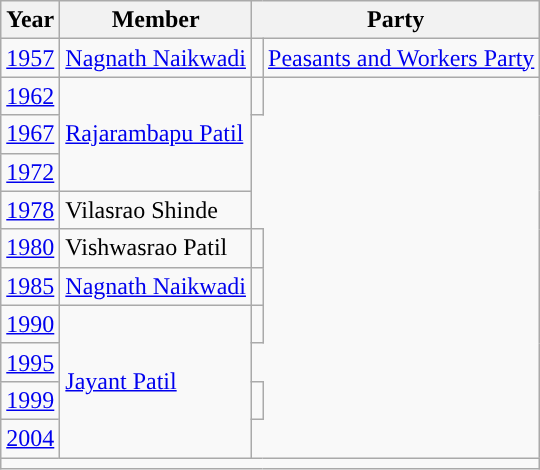<table class="wikitable">
<tr>
<th>Year</th>
<th>Member</th>
<th colspan="2">Party</th>
</tr>
<tr>
<td><a href='#'>1957</a></td>
<td><a href='#'>Nagnath Naikwadi</a></td>
<td style="background-color: "></td>
<td><a href='#'>Peasants and Workers Party</a></td>
</tr>
<tr>
<td><a href='#'>1962</a></td>
<td rowspan="3"><a href='#'>Rajarambapu Patil</a></td>
<td></td>
</tr>
<tr>
<td><a href='#'>1967</a></td>
</tr>
<tr>
<td><a href='#'>1972</a></td>
</tr>
<tr>
<td><a href='#'>1978</a></td>
<td>Vilasrao Shinde</td>
</tr>
<tr>
<td><a href='#'>1980</a></td>
<td>Vishwasrao Patil</td>
<td></td>
</tr>
<tr>
<td><a href='#'>1985</a></td>
<td><a href='#'>Nagnath Naikwadi</a></td>
<td></td>
</tr>
<tr>
<td><a href='#'>1990</a></td>
<td rowspan="4"><a href='#'>Jayant Patil</a></td>
<td></td>
</tr>
<tr>
<td><a href='#'>1995</a></td>
</tr>
<tr>
<td><a href='#'>1999</a></td>
<td></td>
</tr>
<tr>
<td><a href='#'>2004</a></td>
</tr>
<tr>
<td colspan="4"></td>
</tr>
</table>
